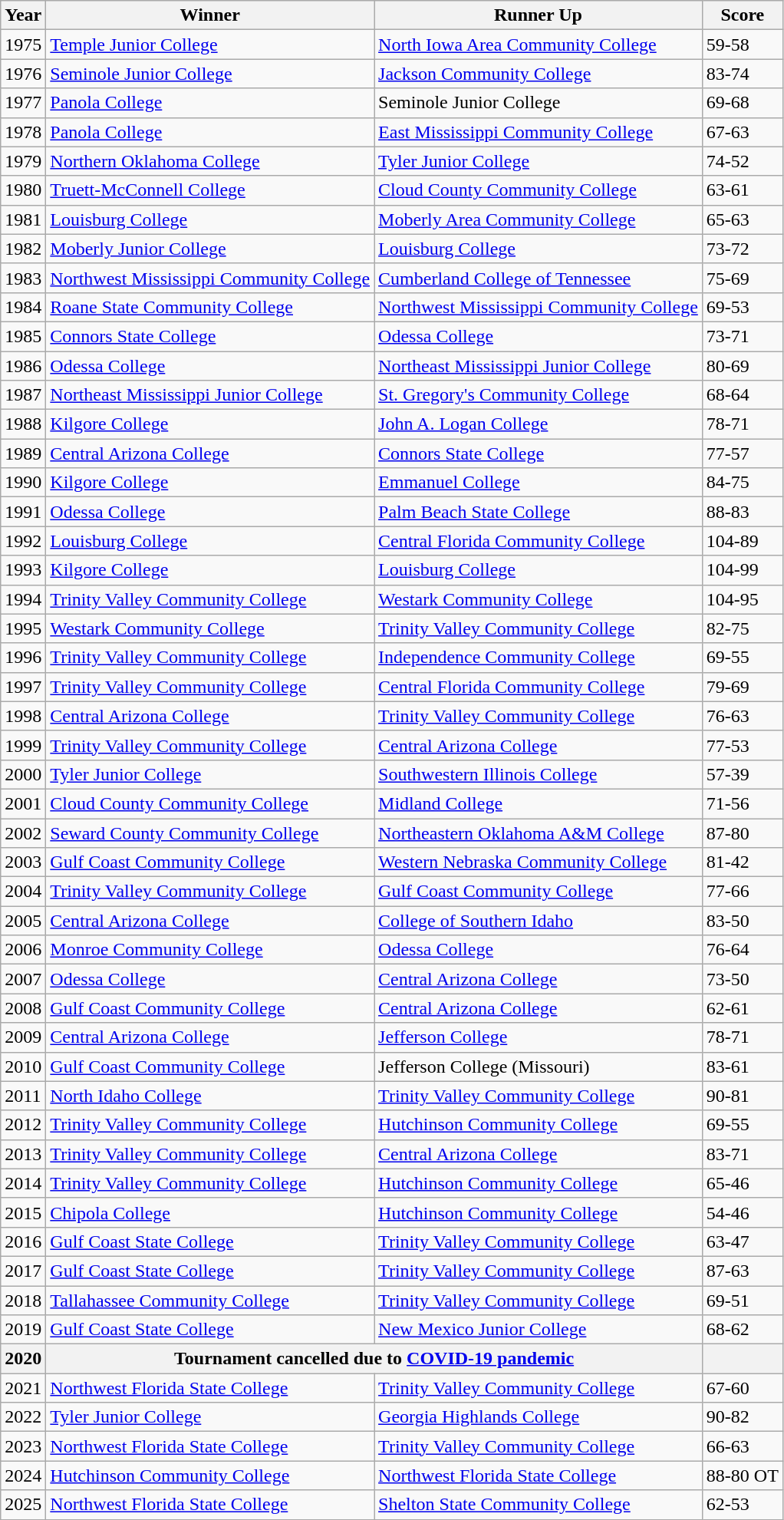<table class="wikitable sortable" font=90%">
<tr>
<th>Year</th>
<th>Winner</th>
<th>Runner Up</th>
<th>Score</th>
</tr>
<tr>
<td>1975</td>
<td><a href='#'>Temple Junior College</a></td>
<td><a href='#'>North Iowa Area Community College</a></td>
<td>59-58</td>
</tr>
<tr>
<td>1976</td>
<td><a href='#'>Seminole Junior College</a></td>
<td><a href='#'>Jackson Community College</a></td>
<td>83-74</td>
</tr>
<tr>
<td>1977</td>
<td><a href='#'>Panola College</a></td>
<td>Seminole Junior College</td>
<td>69-68</td>
</tr>
<tr>
<td>1978</td>
<td><a href='#'>Panola College</a></td>
<td><a href='#'>East Mississippi Community College</a></td>
<td>67-63</td>
</tr>
<tr>
<td>1979</td>
<td><a href='#'>Northern Oklahoma College</a></td>
<td><a href='#'>Tyler Junior College</a></td>
<td>74-52</td>
</tr>
<tr>
<td>1980</td>
<td><a href='#'>Truett-McConnell College</a></td>
<td><a href='#'>Cloud County Community College</a></td>
<td>63-61</td>
</tr>
<tr>
<td>1981</td>
<td><a href='#'>Louisburg College</a></td>
<td><a href='#'>Moberly Area Community College</a></td>
<td>65-63</td>
</tr>
<tr>
<td>1982</td>
<td><a href='#'>Moberly Junior College</a></td>
<td><a href='#'>Louisburg College</a></td>
<td>73-72</td>
</tr>
<tr>
<td>1983</td>
<td><a href='#'>Northwest Mississippi Community College</a></td>
<td><a href='#'>Cumberland College of Tennessee</a></td>
<td>75-69</td>
</tr>
<tr>
<td>1984</td>
<td><a href='#'>Roane State Community College</a></td>
<td><a href='#'>Northwest Mississippi Community College</a></td>
<td>69-53</td>
</tr>
<tr>
<td>1985</td>
<td><a href='#'>Connors State College</a></td>
<td><a href='#'>Odessa College</a></td>
<td>73-71</td>
</tr>
<tr>
<td>1986</td>
<td><a href='#'>Odessa College</a></td>
<td><a href='#'>Northeast Mississippi Junior College</a></td>
<td>80-69</td>
</tr>
<tr>
<td>1987</td>
<td><a href='#'>Northeast Mississippi Junior College</a></td>
<td><a href='#'>St. Gregory's Community College</a></td>
<td>68-64</td>
</tr>
<tr>
<td>1988</td>
<td><a href='#'>Kilgore College</a></td>
<td><a href='#'>John A. Logan College</a></td>
<td>78-71</td>
</tr>
<tr>
<td>1989</td>
<td><a href='#'>Central Arizona College</a></td>
<td><a href='#'>Connors State College</a></td>
<td>77-57</td>
</tr>
<tr>
<td>1990</td>
<td><a href='#'>Kilgore College</a></td>
<td><a href='#'>Emmanuel College</a></td>
<td>84-75</td>
</tr>
<tr>
<td>1991</td>
<td><a href='#'>Odessa College</a></td>
<td><a href='#'>Palm Beach State College</a></td>
<td>88-83</td>
</tr>
<tr>
<td>1992</td>
<td><a href='#'>Louisburg College</a></td>
<td><a href='#'>Central Florida Community College</a></td>
<td>104-89</td>
</tr>
<tr>
<td>1993</td>
<td><a href='#'>Kilgore College</a></td>
<td><a href='#'>Louisburg College</a></td>
<td>104-99</td>
</tr>
<tr>
<td>1994</td>
<td><a href='#'>Trinity Valley Community College</a></td>
<td><a href='#'>Westark Community College</a></td>
<td>104-95</td>
</tr>
<tr>
<td>1995</td>
<td><a href='#'>Westark Community College</a></td>
<td><a href='#'>Trinity Valley Community College</a></td>
<td>82-75</td>
</tr>
<tr>
<td>1996</td>
<td><a href='#'>Trinity Valley Community College</a></td>
<td><a href='#'>Independence Community College</a></td>
<td>69-55</td>
</tr>
<tr>
<td>1997</td>
<td><a href='#'>Trinity Valley Community College</a></td>
<td><a href='#'>Central Florida Community College</a></td>
<td>79-69</td>
</tr>
<tr>
<td>1998</td>
<td><a href='#'>Central Arizona College</a></td>
<td><a href='#'>Trinity Valley Community College</a></td>
<td>76-63</td>
</tr>
<tr>
<td>1999</td>
<td><a href='#'>Trinity Valley Community College</a></td>
<td><a href='#'>Central Arizona College</a></td>
<td>77-53</td>
</tr>
<tr>
<td>2000</td>
<td><a href='#'>Tyler Junior College</a></td>
<td><a href='#'>Southwestern Illinois College</a></td>
<td>57-39</td>
</tr>
<tr>
<td>2001</td>
<td><a href='#'>Cloud County Community College</a></td>
<td><a href='#'>Midland College</a></td>
<td>71-56</td>
</tr>
<tr>
<td>2002</td>
<td><a href='#'>Seward County Community College</a></td>
<td><a href='#'>Northeastern Oklahoma A&M College</a></td>
<td>87-80</td>
</tr>
<tr>
<td>2003</td>
<td><a href='#'>Gulf Coast Community College</a></td>
<td><a href='#'>Western Nebraska Community College</a></td>
<td>81-42</td>
</tr>
<tr>
<td>2004</td>
<td><a href='#'>Trinity Valley Community College</a></td>
<td><a href='#'>Gulf Coast Community College</a></td>
<td>77-66</td>
</tr>
<tr>
<td>2005</td>
<td><a href='#'>Central Arizona College</a></td>
<td><a href='#'>College of Southern Idaho</a></td>
<td>83-50</td>
</tr>
<tr>
<td>2006</td>
<td><a href='#'>Monroe Community College</a></td>
<td><a href='#'>Odessa College</a></td>
<td>76-64</td>
</tr>
<tr>
<td>2007</td>
<td><a href='#'>Odessa College</a></td>
<td><a href='#'>Central Arizona College</a></td>
<td>73-50</td>
</tr>
<tr>
<td>2008</td>
<td><a href='#'>Gulf Coast Community College</a></td>
<td><a href='#'>Central Arizona College</a></td>
<td>62-61</td>
</tr>
<tr>
<td>2009</td>
<td><a href='#'>Central Arizona College</a></td>
<td><a href='#'>Jefferson College</a></td>
<td>78-71</td>
</tr>
<tr>
<td>2010</td>
<td><a href='#'>Gulf Coast Community College</a></td>
<td>Jefferson College (Missouri)</td>
<td>83-61</td>
</tr>
<tr>
<td>2011</td>
<td><a href='#'>North Idaho College</a></td>
<td><a href='#'>Trinity Valley Community College</a></td>
<td>90-81</td>
</tr>
<tr>
<td>2012</td>
<td><a href='#'>Trinity Valley Community College</a></td>
<td><a href='#'>Hutchinson Community College</a></td>
<td>69-55</td>
</tr>
<tr>
<td>2013</td>
<td><a href='#'>Trinity Valley Community College</a></td>
<td><a href='#'>Central Arizona College</a></td>
<td>83-71</td>
</tr>
<tr>
<td>2014</td>
<td><a href='#'>Trinity Valley Community College</a></td>
<td><a href='#'>Hutchinson Community College</a></td>
<td>65-46</td>
</tr>
<tr>
<td>2015</td>
<td><a href='#'>Chipola College</a></td>
<td><a href='#'>Hutchinson Community College</a></td>
<td>54-46</td>
</tr>
<tr>
<td>2016</td>
<td><a href='#'>Gulf Coast State College</a></td>
<td><a href='#'>Trinity Valley Community College</a></td>
<td>63-47</td>
</tr>
<tr>
<td>2017</td>
<td><a href='#'>Gulf Coast State College</a></td>
<td><a href='#'>Trinity Valley Community College</a></td>
<td>87-63</td>
</tr>
<tr>
<td>2018</td>
<td><a href='#'>Tallahassee Community College </a></td>
<td><a href='#'>Trinity Valley Community College</a></td>
<td>69-51</td>
</tr>
<tr>
<td>2019</td>
<td><a href='#'>Gulf Coast State College</a></td>
<td><a href='#'>New Mexico Junior College</a></td>
<td>68-62</td>
</tr>
<tr>
<th>2020</th>
<th colspan="2"><strong>Tournament cancelled due to <a href='#'>COVID-19 pandemic</a></strong></th>
<th></th>
</tr>
<tr>
<td>2021</td>
<td><a href='#'>Northwest Florida State College</a></td>
<td><a href='#'>Trinity Valley Community College</a></td>
<td>67-60</td>
</tr>
<tr>
<td>2022</td>
<td><a href='#'>Tyler Junior College</a></td>
<td><a href='#'>Georgia Highlands College</a></td>
<td>90-82</td>
</tr>
<tr>
<td>2023</td>
<td><a href='#'>Northwest Florida State College</a></td>
<td><a href='#'>Trinity Valley Community College</a></td>
<td>66-63</td>
</tr>
<tr>
<td>2024</td>
<td><a href='#'>Hutchinson Community College</a></td>
<td><a href='#'>Northwest Florida State College</a></td>
<td>88-80 OT</td>
</tr>
<tr>
<td>2025</td>
<td><a href='#'>Northwest Florida State College</a></td>
<td><a href='#'>Shelton State Community College</a></td>
<td>62-53</td>
</tr>
</table>
